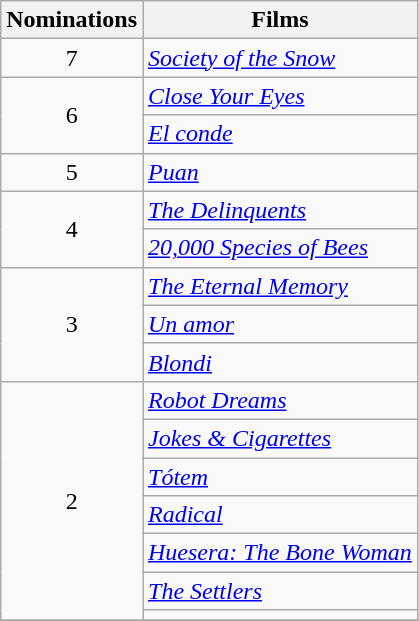<table class="wikitable">
<tr>
<th>Nominations</th>
<th>Films</th>
</tr>
<tr>
<td style="text-align:center">7</td>
<td><em><a href='#'>Society of the Snow</a></em></td>
</tr>
<tr>
<td rowspan="2" style="text-align:center">6</td>
<td><em><a href='#'>Close Your Eyes</a></em></td>
</tr>
<tr>
<td><em><a href='#'>El conde</a></em></td>
</tr>
<tr>
<td style="text-align:center">5</td>
<td><em><a href='#'>Puan</a></em></td>
</tr>
<tr>
<td rowspan="2" style="text-align:center">4</td>
<td><em><a href='#'>The Delinquents</a></em></td>
</tr>
<tr>
<td><em><a href='#'>20,000 Species of Bees</a></em></td>
</tr>
<tr>
<td rowspan="3" style="text-align:center">3</td>
<td><em><a href='#'>The Eternal Memory</a></em></td>
</tr>
<tr>
<td><em><a href='#'>Un amor</a></em></td>
</tr>
<tr>
<td><em><a href='#'>Blondi</a></em></td>
</tr>
<tr>
<td rowspan="7" style="text-align:center">2</td>
<td><em><a href='#'>Robot Dreams</a></em></td>
</tr>
<tr>
<td><em><a href='#'>Jokes & Cigarettes</a></em></td>
</tr>
<tr>
<td><em><a href='#'>Tótem</a></em></td>
</tr>
<tr>
<td><em><a href='#'>Radical</a></em></td>
</tr>
<tr>
<td><em><a href='#'>Huesera: The Bone Woman</a></em></td>
</tr>
<tr>
<td><em><a href='#'>The Settlers</a></em></td>
</tr>
<tr>
<td><em></em></td>
</tr>
<tr>
</tr>
</table>
